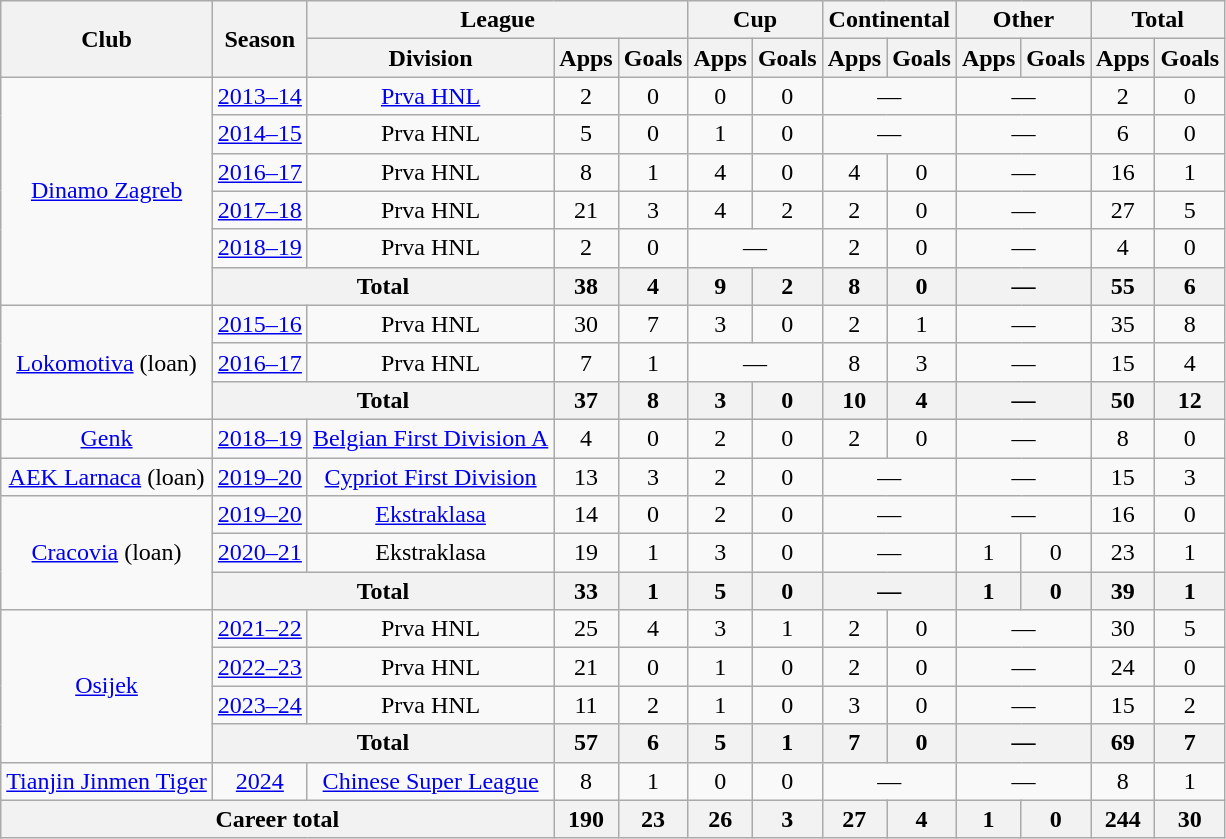<table class="wikitable" style="text-align:center">
<tr>
<th rowspan="2">Club</th>
<th rowspan="2">Season</th>
<th colspan="3">League</th>
<th colspan="2">Cup</th>
<th colspan="2">Continental</th>
<th colspan="2">Other</th>
<th colspan="2">Total</th>
</tr>
<tr>
<th>Division</th>
<th>Apps</th>
<th>Goals</th>
<th>Apps</th>
<th>Goals</th>
<th>Apps</th>
<th>Goals</th>
<th>Apps</th>
<th>Goals</th>
<th>Apps</th>
<th>Goals</th>
</tr>
<tr>
<td rowspan="6"><a href='#'>Dinamo Zagreb</a></td>
<td><a href='#'>2013–14</a></td>
<td><a href='#'>Prva HNL</a></td>
<td>2</td>
<td>0</td>
<td>0</td>
<td>0</td>
<td colspan="2">—</td>
<td colspan="2">—</td>
<td>2</td>
<td>0</td>
</tr>
<tr>
<td><a href='#'>2014–15</a></td>
<td>Prva HNL</td>
<td>5</td>
<td>0</td>
<td>1</td>
<td>0</td>
<td colspan="2">—</td>
<td colspan="2">—</td>
<td>6</td>
<td>0</td>
</tr>
<tr>
<td><a href='#'>2016–17</a></td>
<td>Prva HNL</td>
<td>8</td>
<td>1</td>
<td>4</td>
<td>0</td>
<td>4</td>
<td>0</td>
<td colspan="2">—</td>
<td>16</td>
<td>1</td>
</tr>
<tr>
<td><a href='#'>2017–18</a></td>
<td>Prva HNL</td>
<td>21</td>
<td>3</td>
<td>4</td>
<td>2</td>
<td>2</td>
<td>0</td>
<td colspan="2">—</td>
<td>27</td>
<td>5</td>
</tr>
<tr>
<td><a href='#'>2018–19</a></td>
<td>Prva HNL</td>
<td>2</td>
<td>0</td>
<td colspan="2">—</td>
<td>2</td>
<td>0</td>
<td colspan="2">—</td>
<td>4</td>
<td>0</td>
</tr>
<tr>
<th colspan="2">Total</th>
<th>38</th>
<th>4</th>
<th>9</th>
<th>2</th>
<th>8</th>
<th>0</th>
<th colspan="2">—</th>
<th>55</th>
<th>6</th>
</tr>
<tr>
<td rowspan="3"><a href='#'>Lokomotiva</a> (loan)</td>
<td><a href='#'>2015–16</a></td>
<td>Prva HNL</td>
<td>30</td>
<td>7</td>
<td>3</td>
<td>0</td>
<td>2</td>
<td>1</td>
<td colspan="2">—</td>
<td>35</td>
<td>8</td>
</tr>
<tr>
<td><a href='#'>2016–17</a></td>
<td>Prva HNL</td>
<td>7</td>
<td>1</td>
<td colspan="2">—</td>
<td>8</td>
<td>3</td>
<td colspan="2">—</td>
<td>15</td>
<td>4</td>
</tr>
<tr>
<th colspan="2">Total</th>
<th>37</th>
<th>8</th>
<th>3</th>
<th>0</th>
<th>10</th>
<th>4</th>
<th colspan="2">—</th>
<th>50</th>
<th>12</th>
</tr>
<tr>
<td><a href='#'>Genk</a></td>
<td><a href='#'>2018–19</a></td>
<td><a href='#'>Belgian First Division A</a></td>
<td>4</td>
<td>0</td>
<td>2</td>
<td>0</td>
<td>2</td>
<td>0</td>
<td colspan="2">—</td>
<td>8</td>
<td>0</td>
</tr>
<tr>
<td><a href='#'>AEK Larnaca</a> (loan)</td>
<td><a href='#'>2019–20</a></td>
<td><a href='#'>Cypriot First Division</a></td>
<td>13</td>
<td>3</td>
<td>2</td>
<td>0</td>
<td colspan="2">—</td>
<td colspan="2">—</td>
<td>15</td>
<td>3</td>
</tr>
<tr>
<td rowspan="3"><a href='#'>Cracovia</a> (loan)</td>
<td><a href='#'>2019–20</a></td>
<td><a href='#'>Ekstraklasa</a></td>
<td>14</td>
<td>0</td>
<td>2</td>
<td>0</td>
<td colspan="2">—</td>
<td colspan="2">—</td>
<td>16</td>
<td>0</td>
</tr>
<tr>
<td><a href='#'>2020–21</a></td>
<td>Ekstraklasa</td>
<td>19</td>
<td>1</td>
<td>3</td>
<td>0</td>
<td colspan="2">—</td>
<td>1</td>
<td>0</td>
<td>23</td>
<td>1</td>
</tr>
<tr>
<th colspan="2">Total</th>
<th>33</th>
<th>1</th>
<th>5</th>
<th>0</th>
<th colspan="2">—</th>
<th>1</th>
<th>0</th>
<th>39</th>
<th>1</th>
</tr>
<tr>
<td rowspan="4"><a href='#'>Osijek</a></td>
<td><a href='#'>2021–22</a></td>
<td>Prva HNL</td>
<td>25</td>
<td>4</td>
<td>3</td>
<td>1</td>
<td>2</td>
<td>0</td>
<td colspan="2">—</td>
<td>30</td>
<td>5</td>
</tr>
<tr>
<td><a href='#'>2022–23</a></td>
<td>Prva HNL</td>
<td>21</td>
<td>0</td>
<td>1</td>
<td>0</td>
<td>2</td>
<td>0</td>
<td colspan="2">—</td>
<td>24</td>
<td>0</td>
</tr>
<tr>
<td><a href='#'>2023–24</a></td>
<td>Prva HNL</td>
<td>11</td>
<td>2</td>
<td>1</td>
<td>0</td>
<td>3</td>
<td>0</td>
<td colspan="2">—</td>
<td>15</td>
<td>2</td>
</tr>
<tr>
<th colspan="2">Total</th>
<th>57</th>
<th>6</th>
<th>5</th>
<th>1</th>
<th>7</th>
<th>0</th>
<th colspan="2">—</th>
<th>69</th>
<th>7</th>
</tr>
<tr>
<td><a href='#'>Tianjin Jinmen Tiger</a></td>
<td><a href='#'>2024</a></td>
<td><a href='#'>Chinese Super League</a></td>
<td>8</td>
<td>1</td>
<td>0</td>
<td>0</td>
<td colspan="2">—</td>
<td colspan="2">—</td>
<td>8</td>
<td>1</td>
</tr>
<tr>
<th colspan="3">Career total</th>
<th>190</th>
<th>23</th>
<th>26</th>
<th>3</th>
<th>27</th>
<th>4</th>
<th>1</th>
<th>0</th>
<th>244</th>
<th>30</th>
</tr>
</table>
